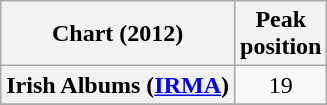<table class="wikitable plainrowheaders sortable" style="text-align:center;">
<tr>
<th scope="col">Chart (2012)</th>
<th scope="col">Peak<br>position</th>
</tr>
<tr>
<th scope="row">Irish Albums (<a href='#'>IRMA</a>)</th>
<td style="text-align:center">19</td>
</tr>
<tr>
</tr>
<tr>
</tr>
</table>
